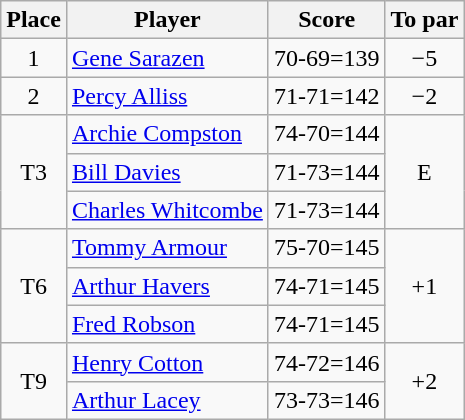<table class=wikitable>
<tr>
<th>Place</th>
<th>Player</th>
<th>Score</th>
<th>To par</th>
</tr>
<tr>
<td align=center>1</td>
<td> <a href='#'>Gene Sarazen</a></td>
<td>70-69=139</td>
<td align=center>−5</td>
</tr>
<tr>
<td align=center>2</td>
<td> <a href='#'>Percy Alliss</a></td>
<td>71-71=142</td>
<td align=center>−2</td>
</tr>
<tr>
<td rowspan=3 align=center>T3</td>
<td> <a href='#'>Archie Compston</a></td>
<td>74-70=144</td>
<td rowspan=3 align=center>E</td>
</tr>
<tr>
<td> <a href='#'>Bill Davies</a></td>
<td>71-73=144</td>
</tr>
<tr>
<td> <a href='#'>Charles Whitcombe</a></td>
<td>71-73=144</td>
</tr>
<tr>
<td rowspan=3 align=center>T6</td>
<td> <a href='#'>Tommy Armour</a></td>
<td>75-70=145</td>
<td rowspan=3 align=center>+1</td>
</tr>
<tr>
<td> <a href='#'>Arthur Havers</a></td>
<td>74-71=145</td>
</tr>
<tr>
<td> <a href='#'>Fred Robson</a></td>
<td>74-71=145</td>
</tr>
<tr>
<td rowspan=2 align=center>T9</td>
<td> <a href='#'>Henry Cotton</a></td>
<td>74-72=146</td>
<td rowspan=2 align=center>+2</td>
</tr>
<tr>
<td> <a href='#'>Arthur Lacey</a></td>
<td>73-73=146</td>
</tr>
</table>
